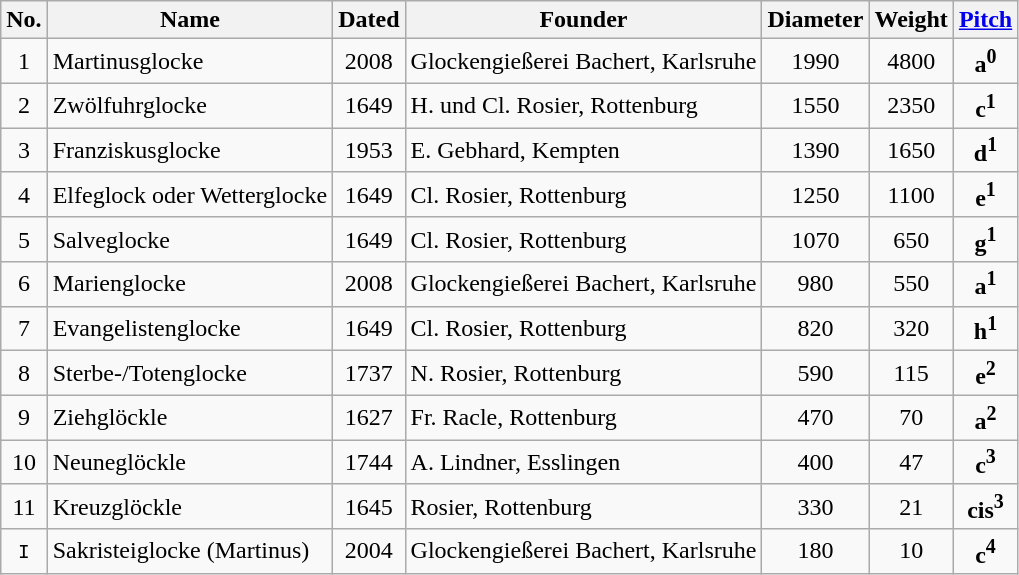<table class="wikitable sortable">
<tr>
<th>No.</th>
<th>Name</th>
<th>Dated</th>
<th>Founder</th>
<th>Diameter </th>
<th>Weight </th>
<th><a href='#'>Pitch</a></th>
</tr>
<tr>
<td align="center">1</td>
<td>Martinusglocke</td>
<td align="center">2008</td>
<td>Glockengießerei Bachert, Karlsruhe</td>
<td align="center">1990</td>
<td align="center">4800</td>
<td align="center"><strong>a<sup>0</sup></strong></td>
</tr>
<tr>
<td align="center">2</td>
<td>Zwölfuhrglocke</td>
<td align="center">1649</td>
<td>H. und Cl. Rosier, Rottenburg</td>
<td align="center">1550</td>
<td align="center">2350</td>
<td align="center"><strong>c<sup>1</sup></strong></td>
</tr>
<tr>
<td align="center">3</td>
<td>Franziskusglocke</td>
<td align="center">1953</td>
<td>E. Gebhard, Kempten</td>
<td align="center">1390</td>
<td align="center">1650</td>
<td align="center"><strong>d<sup>1</sup></strong></td>
</tr>
<tr>
<td align="center">4</td>
<td>Elfeglock oder Wetterglocke</td>
<td align="center">1649</td>
<td>Cl. Rosier, Rottenburg</td>
<td align="center">1250</td>
<td align="center">1100</td>
<td align="center"><strong>e<sup>1</sup></strong></td>
</tr>
<tr>
<td align="center">5</td>
<td>Salveglocke</td>
<td align="center">1649</td>
<td>Cl. Rosier, Rottenburg</td>
<td align="center">1070</td>
<td align="center">650</td>
<td align="center"><strong>g<sup>1</sup></strong></td>
</tr>
<tr>
<td align="center">6</td>
<td>Marienglocke</td>
<td align="center">2008</td>
<td>Glockengießerei Bachert, Karlsruhe</td>
<td align="center">980</td>
<td align="center">550</td>
<td align="center"><strong>a<sup>1</sup></strong></td>
</tr>
<tr>
<td align="center">7</td>
<td>Evangelistenglocke</td>
<td align="center">1649</td>
<td>Cl. Rosier, Rottenburg</td>
<td align="center">820</td>
<td align="center">320</td>
<td align="center"><strong>h<sup>1</sup></strong></td>
</tr>
<tr>
<td align="center">8</td>
<td>Sterbe-/Totenglocke</td>
<td align="center">1737</td>
<td>N. Rosier, Rottenburg</td>
<td align="center">590</td>
<td align="center">115</td>
<td align="center"><strong>e<sup>2</sup></strong></td>
</tr>
<tr>
<td align="center">9</td>
<td>Ziehglöckle</td>
<td align="center">1627</td>
<td>Fr. Racle, Rottenburg</td>
<td align="center">470</td>
<td align="center">70</td>
<td align="center"><strong>a<sup>2</sup></strong></td>
</tr>
<tr>
<td align="center">10</td>
<td>Neuneglöckle</td>
<td align="center">1744</td>
<td>A. Lindner, Esslingen</td>
<td align="center">400</td>
<td align="center">47</td>
<td align="center"><strong>c<sup>3</sup></strong></td>
</tr>
<tr>
<td align="center">11</td>
<td>Kreuzglöckle</td>
<td align="center">1645</td>
<td>Rosier, Rottenburg</td>
<td align="center">330</td>
<td align="center">21</td>
<td align="center"><strong>cis<sup>3</sup></strong></td>
</tr>
<tr>
<td align="center"><code>I</code></td>
<td>Sakristeiglocke (Martinus)</td>
<td align="center">2004</td>
<td>Glockengießerei Bachert, Karlsruhe</td>
<td align="center">180</td>
<td align="center">10</td>
<td align="center"><strong>c<sup>4</sup></strong></td>
</tr>
</table>
